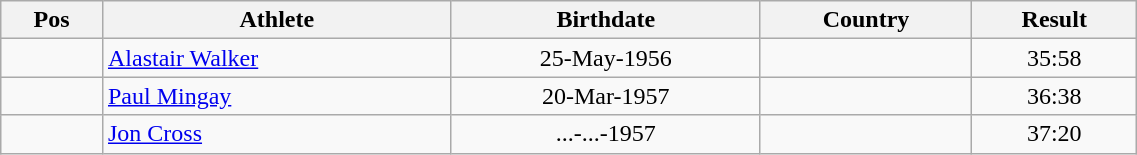<table class="wikitable"  style="text-align:center; width:60%;">
<tr>
<th>Pos</th>
<th>Athlete</th>
<th>Birthdate</th>
<th>Country</th>
<th>Result</th>
</tr>
<tr>
<td align=center></td>
<td align=left><a href='#'>Alastair Walker</a></td>
<td>25-May-1956</td>
<td align=left></td>
<td>35:58</td>
</tr>
<tr>
<td align=center></td>
<td align=left><a href='#'>Paul Mingay</a></td>
<td>20-Mar-1957</td>
<td align=left></td>
<td>36:38</td>
</tr>
<tr>
<td align=center></td>
<td align=left><a href='#'>Jon Cross</a></td>
<td>...-...-1957</td>
<td align=left></td>
<td>37:20</td>
</tr>
</table>
